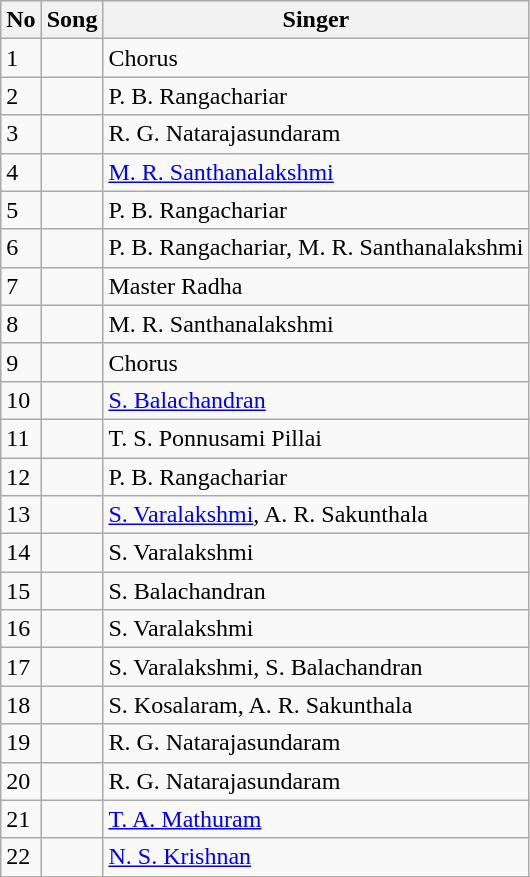<table class="wikitable">
<tr>
<th>No</th>
<th>Song</th>
<th>Singer</th>
</tr>
<tr>
<td>1</td>
<td></td>
<td>Chorus</td>
</tr>
<tr>
<td>2</td>
<td></td>
<td>P. B. Rangachariar</td>
</tr>
<tr>
<td>3</td>
<td></td>
<td>R. G. Natarajasundaram</td>
</tr>
<tr>
<td>4</td>
<td></td>
<td><a href='#'>M. R. Santhanalakshmi</a></td>
</tr>
<tr>
<td>5</td>
<td></td>
<td>P. B. Rangachariar</td>
</tr>
<tr>
<td>6</td>
<td></td>
<td>P. B. Rangachariar, M. R. Santhanalakshmi</td>
</tr>
<tr>
<td>7</td>
<td></td>
<td>Master Radha</td>
</tr>
<tr>
<td>8</td>
<td></td>
<td>M. R. Santhanalakshmi</td>
</tr>
<tr>
<td>9</td>
<td></td>
<td>Chorus</td>
</tr>
<tr>
<td>10</td>
<td></td>
<td><a href='#'>S. Balachandran</a></td>
</tr>
<tr>
<td>11</td>
<td></td>
<td>T. S. Ponnusami Pillai</td>
</tr>
<tr>
<td>12</td>
<td></td>
<td>P. B. Rangachariar</td>
</tr>
<tr>
<td>13</td>
<td></td>
<td><a href='#'>S. Varalakshmi</a>, A. R. Sakunthala</td>
</tr>
<tr>
<td>14</td>
<td></td>
<td>S. Varalakshmi</td>
</tr>
<tr>
<td>15</td>
<td></td>
<td>S. Balachandran</td>
</tr>
<tr>
<td>16</td>
<td></td>
<td>S. Varalakshmi</td>
</tr>
<tr>
<td>17</td>
<td></td>
<td>S. Varalakshmi, S. Balachandran</td>
</tr>
<tr>
<td>18</td>
<td></td>
<td>S. Kosalaram, A. R. Sakunthala</td>
</tr>
<tr>
<td>19</td>
<td></td>
<td>R. G. Natarajasundaram</td>
</tr>
<tr>
<td>20</td>
<td></td>
<td>R. G. Natarajasundaram</td>
</tr>
<tr>
<td>21</td>
<td></td>
<td><a href='#'>T. A. Mathuram</a></td>
</tr>
<tr>
<td>22</td>
<td></td>
<td><a href='#'>N. S. Krishnan</a></td>
</tr>
<tr>
</tr>
</table>
